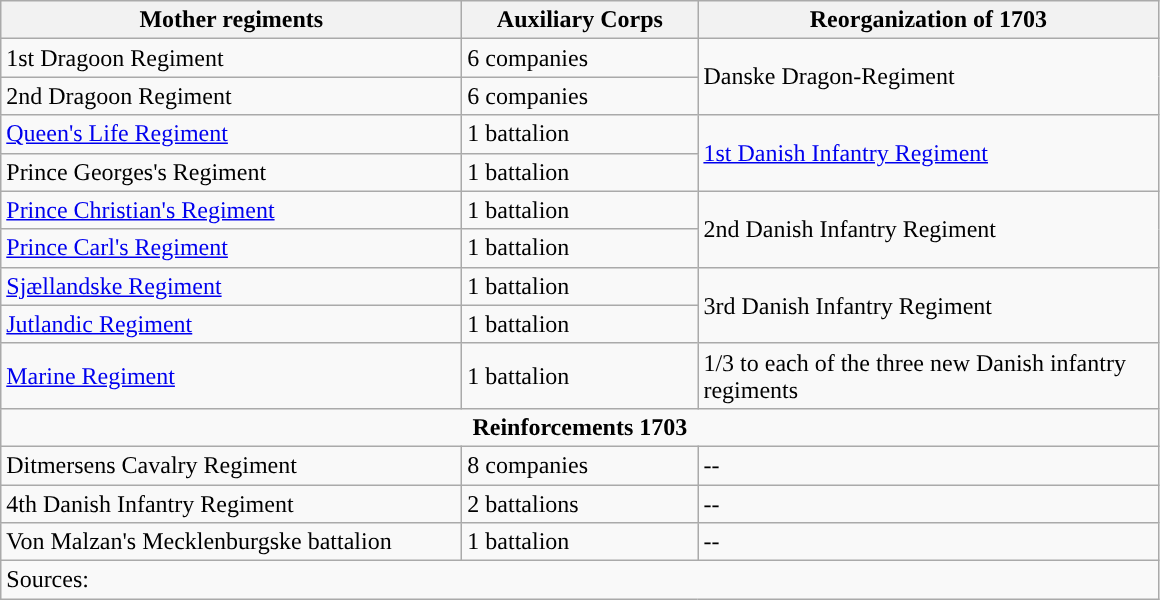<table class="wikitable">
<tr>
<th align="left" width="300">Mother regiments</th>
<th align="left" width="150">Auxiliary Corps</th>
<th align="left" width="300">Reorganization of 1703</th>
</tr>
<tr>
<td>1st Dragoon Regiment</td>
<td>6 companies</td>
<td rowspan=2>Danske Dragon-Regiment</td>
</tr>
<tr>
<td>2nd Dragoon Regiment</td>
<td>6 companies</td>
</tr>
<tr>
<td><a href='#'>Queen's Life Regiment</a></td>
<td>1 battalion</td>
<td rowspan=2><a href='#'>1st Danish Infantry Regiment</a></td>
</tr>
<tr>
<td>Prince Georges's Regiment</td>
<td>1 battalion</td>
</tr>
<tr>
<td><a href='#'>Prince Christian's Regiment</a></td>
<td>1 battalion</td>
<td rowspan=2>2nd Danish Infantry Regiment</td>
</tr>
<tr>
<td><a href='#'>Prince Carl's Regiment</a></td>
<td>1 battalion</td>
</tr>
<tr>
<td><a href='#'>Sjællandske Regiment</a></td>
<td>1 battalion</td>
<td rowspan=2>3rd Danish Infantry Regiment</td>
</tr>
<tr>
<td><a href='#'>Jutlandic Regiment</a></td>
<td>1 battalion</td>
</tr>
<tr>
<td><a href='#'>Marine Regiment</a></td>
<td>1 battalion</td>
<td>1/3 to each of the three new Danish infantry regiments</td>
</tr>
<tr>
<td colspan=3 style="text-align:center;"><strong>Reinforcements 1703</strong></td>
</tr>
<tr>
<td>Ditmersens Cavalry Regiment</td>
<td>8 companies</td>
<td>--</td>
</tr>
<tr>
<td>4th Danish Infantry Regiment</td>
<td>2 battalions</td>
<td>--</td>
</tr>
<tr>
<td>Von Malzan's Mecklenburgske battalion</td>
<td>1 battalion</td>
<td>--</td>
</tr>
<tr>
<td colspan=3>Sources:</td>
</tr>
</table>
